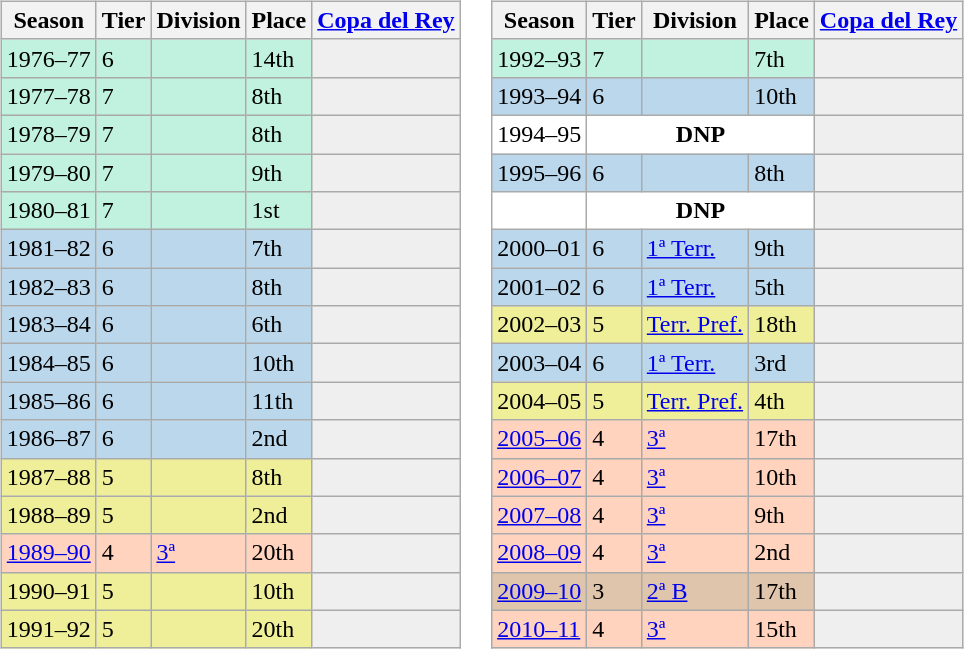<table>
<tr>
<td valign="top" width=0%><br><table class="wikitable">
<tr style="background:#f0f6fa;">
<th>Season</th>
<th>Tier</th>
<th>Division</th>
<th>Place</th>
<th><a href='#'>Copa del Rey</a></th>
</tr>
<tr>
<td style="background:#C0F2DF;">1976–77</td>
<td style="background:#C0F2DF;">6</td>
<td style="background:#C0F2DF;"></td>
<td style="background:#C0F2DF;">14th</td>
<th style="background:#efefef;"></th>
</tr>
<tr>
<td style="background:#C0F2DF;">1977–78</td>
<td style="background:#C0F2DF;">7</td>
<td style="background:#C0F2DF;"></td>
<td style="background:#C0F2DF;">8th</td>
<th style="background:#efefef;"></th>
</tr>
<tr>
<td style="background:#C0F2DF;">1978–79</td>
<td style="background:#C0F2DF;">7</td>
<td style="background:#C0F2DF;"></td>
<td style="background:#C0F2DF;">8th</td>
<th style="background:#efefef;"></th>
</tr>
<tr>
<td style="background:#C0F2DF;">1979–80</td>
<td style="background:#C0F2DF;">7</td>
<td style="background:#C0F2DF;"></td>
<td style="background:#C0F2DF;">9th</td>
<th style="background:#efefef;"></th>
</tr>
<tr>
<td style="background:#C0F2DF;">1980–81</td>
<td style="background:#C0F2DF;">7</td>
<td style="background:#C0F2DF;"></td>
<td style="background:#C0F2DF;">1st</td>
<th style="background:#efefef;"></th>
</tr>
<tr>
<td style="background:#BBD7EC;">1981–82</td>
<td style="background:#BBD7EC;">6</td>
<td style="background:#BBD7EC;"></td>
<td style="background:#BBD7EC;">7th</td>
<th style="background:#efefef;"></th>
</tr>
<tr>
<td style="background:#BBD7EC;">1982–83</td>
<td style="background:#BBD7EC;">6</td>
<td style="background:#BBD7EC;"></td>
<td style="background:#BBD7EC;">8th</td>
<th style="background:#efefef;"></th>
</tr>
<tr>
<td style="background:#BBD7EC;">1983–84</td>
<td style="background:#BBD7EC;">6</td>
<td style="background:#BBD7EC;"></td>
<td style="background:#BBD7EC;">6th</td>
<th style="background:#efefef;"></th>
</tr>
<tr>
<td style="background:#BBD7EC;">1984–85</td>
<td style="background:#BBD7EC;">6</td>
<td style="background:#BBD7EC;"></td>
<td style="background:#BBD7EC;">10th</td>
<th style="background:#efefef;"></th>
</tr>
<tr>
<td style="background:#BBD7EC;">1985–86</td>
<td style="background:#BBD7EC;">6</td>
<td style="background:#BBD7EC;"></td>
<td style="background:#BBD7EC;">11th</td>
<th style="background:#efefef;"></th>
</tr>
<tr>
<td style="background:#BBD7EC;">1986–87</td>
<td style="background:#BBD7EC;">6</td>
<td style="background:#BBD7EC;"></td>
<td style="background:#BBD7EC;">2nd</td>
<th style="background:#efefef;"></th>
</tr>
<tr>
<td style="background:#EFEF99;">1987–88</td>
<td style="background:#EFEF99;">5</td>
<td style="background:#EFEF99;"></td>
<td style="background:#EFEF99;">8th</td>
<th style="background:#efefef;"></th>
</tr>
<tr>
<td style="background:#EFEF99;">1988–89</td>
<td style="background:#EFEF99;">5</td>
<td style="background:#EFEF99;"></td>
<td style="background:#EFEF99;">2nd</td>
<th style="background:#efefef;"></th>
</tr>
<tr>
<td style="background:#FFD3BD;"><a href='#'>1989–90</a></td>
<td style="background:#FFD3BD;">4</td>
<td style="background:#FFD3BD;"><a href='#'>3ª</a></td>
<td style="background:#FFD3BD;">20th</td>
<td style="background:#efefef;"></td>
</tr>
<tr>
<td style="background:#EFEF99;">1990–91</td>
<td style="background:#EFEF99;">5</td>
<td style="background:#EFEF99;"></td>
<td style="background:#EFEF99;">10th</td>
<th style="background:#efefef;"></th>
</tr>
<tr>
<td style="background:#EFEF99;">1991–92</td>
<td style="background:#EFEF99;">5</td>
<td style="background:#EFEF99;"></td>
<td style="background:#EFEF99;">20th</td>
<th style="background:#efefef;"></th>
</tr>
</table>
</td>
<td valign="top" width=0%><br><table class="wikitable">
<tr style="background:#f0f6fa;">
<th>Season</th>
<th>Tier</th>
<th>Division</th>
<th>Place</th>
<th><a href='#'>Copa del Rey</a></th>
</tr>
<tr>
<td style="background:#C0F2DF;">1992–93</td>
<td style="background:#C0F2DF;">7</td>
<td style="background:#C0F2DF;"></td>
<td style="background:#C0F2DF;">7th</td>
<th style="background:#efefef;"></th>
</tr>
<tr>
<td style="background:#BBD7EC;">1993–94</td>
<td style="background:#BBD7EC;">6</td>
<td style="background:#BBD7EC;"></td>
<td style="background:#BBD7EC;">10th</td>
<th style="background:#efefef;"></th>
</tr>
<tr>
<td style="background:#FFFFFF;">1994–95</td>
<th style="background:#FFFFFF;" colspan="3">DNP</th>
<th style="background:#efefef;"></th>
</tr>
<tr>
<td style="background:#BBD7EC;">1995–96</td>
<td style="background:#BBD7EC;">6</td>
<td style="background:#BBD7EC;"></td>
<td style="background:#BBD7EC;">8th</td>
<th style="background:#efefef;"></th>
</tr>
<tr>
<td style="background:#FFFFFF;"></td>
<th style="background:#FFFFFF;" colspan="3">DNP</th>
<th style="background:#efefef;"></th>
</tr>
<tr>
<td style="background:#BBD7EC;">2000–01</td>
<td style="background:#BBD7EC;">6</td>
<td style="background:#BBD7EC;"><a href='#'>1ª Terr.</a></td>
<td style="background:#BBD7EC;">9th</td>
<th style="background:#efefef;"></th>
</tr>
<tr>
<td style="background:#BBD7EC;">2001–02</td>
<td style="background:#BBD7EC;">6</td>
<td style="background:#BBD7EC;"><a href='#'>1ª Terr.</a></td>
<td style="background:#BBD7EC;">5th</td>
<th style="background:#efefef;"></th>
</tr>
<tr>
<td style="background:#EFEF99;">2002–03</td>
<td style="background:#EFEF99;">5</td>
<td style="background:#EFEF99;"><a href='#'>Terr. Pref.</a></td>
<td style="background:#EFEF99;">18th</td>
<th style="background:#efefef;"></th>
</tr>
<tr>
<td style="background:#BBD7EC;">2003–04</td>
<td style="background:#BBD7EC;">6</td>
<td style="background:#BBD7EC;"><a href='#'>1ª Terr.</a></td>
<td style="background:#BBD7EC;">3rd</td>
<th style="background:#efefef;"></th>
</tr>
<tr>
<td style="background:#EFEF99;">2004–05</td>
<td style="background:#EFEF99;">5</td>
<td style="background:#EFEF99;"><a href='#'>Terr. Pref.</a></td>
<td style="background:#EFEF99;">4th</td>
<th style="background:#efefef;"></th>
</tr>
<tr>
<td style="background:#FFD3BD;"><a href='#'>2005–06</a></td>
<td style="background:#FFD3BD;">4</td>
<td style="background:#FFD3BD;"><a href='#'>3ª</a></td>
<td style="background:#FFD3BD;">17th</td>
<td style="background:#efefef;"></td>
</tr>
<tr>
<td style="background:#FFD3BD;"><a href='#'>2006–07</a></td>
<td style="background:#FFD3BD;">4</td>
<td style="background:#FFD3BD;"><a href='#'>3ª</a></td>
<td style="background:#FFD3BD;">10th</td>
<td style="background:#efefef;"></td>
</tr>
<tr>
<td style="background:#FFD3BD;"><a href='#'>2007–08</a></td>
<td style="background:#FFD3BD;">4</td>
<td style="background:#FFD3BD;"><a href='#'>3ª</a></td>
<td style="background:#FFD3BD;">9th</td>
<th style="background:#efefef;"></th>
</tr>
<tr>
<td style="background:#FFD3BD;"><a href='#'>2008–09</a></td>
<td style="background:#FFD3BD;">4</td>
<td style="background:#FFD3BD;"><a href='#'>3ª</a></td>
<td style="background:#FFD3BD;">2nd</td>
<td style="background:#efefef;"></td>
</tr>
<tr>
<td style="background:#DEC5AB;"><a href='#'>2009–10</a></td>
<td style="background:#DEC5AB;">3</td>
<td style="background:#DEC5AB;"><a href='#'>2ª B</a></td>
<td style="background:#DEC5AB;">17th</td>
<td style="background:#efefef;"></td>
</tr>
<tr>
<td style="background:#FFD3BD;"><a href='#'>2010–11</a></td>
<td style="background:#FFD3BD;">4</td>
<td style="background:#FFD3BD;"><a href='#'>3ª</a></td>
<td style="background:#FFD3BD;">15th</td>
<td style="background:#efefef;"></td>
</tr>
</table>
</td>
</tr>
</table>
